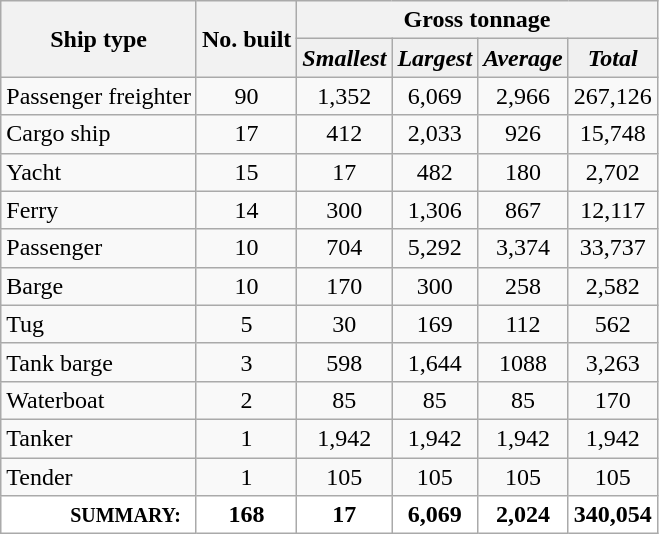<table class="wikitable">
<tr>
<th rowspan="2">Ship type</th>
<th rowspan="2">No. built</th>
<th colspan="4">Gross tonnage</th>
</tr>
<tr style="background:#f0f0f0;">
<td align="center"><strong><em>Smallest</em></strong></td>
<td align="center"><strong><em>Largest</em></strong></td>
<td align="center"><strong><em>Average</em></strong></td>
<td align="center"><strong><em>Total</em></strong></td>
</tr>
<tr align="center">
<td align="left">Passenger freighter</td>
<td>90</td>
<td>1,352</td>
<td>6,069</td>
<td>2,966</td>
<td>267,126</td>
</tr>
<tr align="center">
<td align="left">Cargo ship</td>
<td>17</td>
<td>412</td>
<td>2,033</td>
<td>926</td>
<td>15,748</td>
</tr>
<tr align="center">
<td align="left">Yacht</td>
<td>15</td>
<td>17</td>
<td>482</td>
<td>180</td>
<td>2,702</td>
</tr>
<tr align="center">
<td align="left">Ferry</td>
<td>14</td>
<td>300</td>
<td>1,306</td>
<td>867</td>
<td>12,117</td>
</tr>
<tr align="center">
<td align="left">Passenger</td>
<td>10</td>
<td>704</td>
<td>5,292</td>
<td>3,374</td>
<td>33,737</td>
</tr>
<tr align="center">
<td align="left">Barge</td>
<td>10</td>
<td>170</td>
<td>300</td>
<td>258</td>
<td>2,582</td>
</tr>
<tr align="center">
<td align="left">Tug</td>
<td>5</td>
<td>30</td>
<td>169</td>
<td>112</td>
<td>562</td>
</tr>
<tr align="center">
<td align="left">Tank barge</td>
<td>3</td>
<td>598</td>
<td>1,644</td>
<td>1088</td>
<td>3,263</td>
</tr>
<tr align="center">
<td align="left">Waterboat</td>
<td>2</td>
<td>85</td>
<td>85</td>
<td>85</td>
<td>170</td>
</tr>
<tr align="center">
<td align="left">Tanker</td>
<td>1</td>
<td>1,942</td>
<td>1,942</td>
<td>1,942</td>
<td>1,942</td>
</tr>
<tr align="center">
<td align="left">Tender</td>
<td>1</td>
<td>105</td>
<td>105</td>
<td>105</td>
<td>105</td>
</tr>
<tr class="sortbottom" style="background:white; font-weight:600;" align="center">
<td align="right"><small>SUMMARY:  </small></td>
<td>168</td>
<td>17</td>
<td>6,069</td>
<td>2,024</td>
<td>340,054</td>
</tr>
</table>
